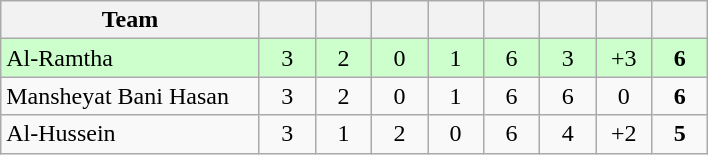<table class="wikitable" style="text-align: center;">
<tr>
<th width="165">Team</th>
<th width="30"></th>
<th width="30"></th>
<th width="30"></th>
<th width="30"></th>
<th width="30"></th>
<th width="30"></th>
<th width="30"></th>
<th width="30"></th>
</tr>
<tr bgcolor="#ccffcc">
<td align="left">Al-Ramtha</td>
<td>3</td>
<td>2</td>
<td>0</td>
<td>1</td>
<td>6</td>
<td>3</td>
<td>+3</td>
<td><strong>6</strong></td>
</tr>
<tr>
<td align="left">Mansheyat Bani Hasan</td>
<td>3</td>
<td>2</td>
<td>0</td>
<td>1</td>
<td>6</td>
<td>6</td>
<td>0</td>
<td><strong>6</strong></td>
</tr>
<tr>
<td align="left">Al-Hussein</td>
<td>3</td>
<td>1</td>
<td>2</td>
<td>0</td>
<td>6</td>
<td>4</td>
<td>+2</td>
<td><strong>5</strong></td>
</tr>
</table>
